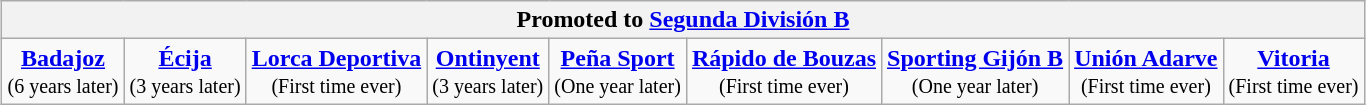<table class="wikitable" style="text-align: center; margin: 0 auto;">
<tr>
<th colspan="9">Promoted to <a href='#'>Segunda División B</a></th>
</tr>
<tr>
<td><strong><a href='#'>Badajoz</a></strong><br><small>(6 years later)</small></td>
<td><strong><a href='#'>Écija</a></strong><br><small>(3 years later)</small></td>
<td><strong><a href='#'>Lorca Deportiva</a></strong><br><small>(First time ever)</small></td>
<td><strong><a href='#'>Ontinyent</a></strong><br><small>(3 years later)</small></td>
<td><strong><a href='#'>Peña Sport</a></strong><br><small>(One year later)</small></td>
<td><strong><a href='#'>Rápido de Bouzas</a></strong><br><small>(First time ever)</small></td>
<td><strong><a href='#'>Sporting Gijón B</a></strong><br><small>(One year later)</small></td>
<td><strong><a href='#'>Unión Adarve</a></strong><br><small>(First time ever)</small></td>
<td><strong><a href='#'>Vitoria</a></strong><br><small>(First time ever)</small></td>
</tr>
</table>
